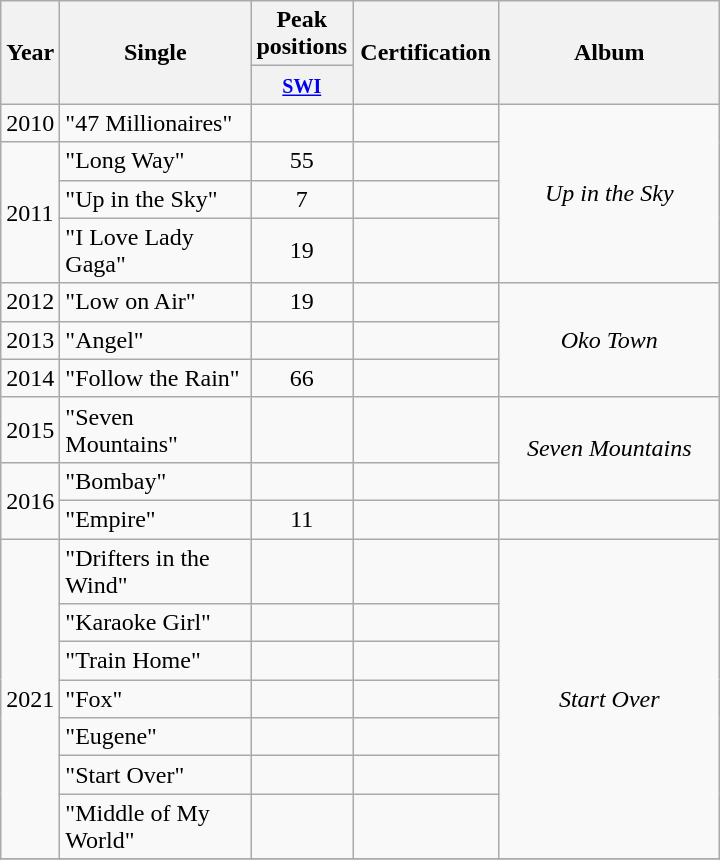<table class="wikitable">
<tr>
<th align="center" rowspan="2" width="10">Year</th>
<th align="center" rowspan="2" width="120">Single</th>
<th align="center" colspan="1" width="20">Peak positions</th>
<th align="center" rowspan="2" width="90">Certification</th>
<th align="center" rowspan="2" width="140">Album</th>
</tr>
<tr>
<th width="20"><small><a href='#'>SWI</a><br></small></th>
</tr>
<tr>
<td>2010</td>
<td>"47 Millionaires"</td>
<td style="text-align:center;"></td>
<td style="text-align:center;"></td>
<td style="text-align:center;" rowspan=4><em>Up in the Sky</em></td>
</tr>
<tr>
<td rowspan=3>2011</td>
<td>"Long Way"</td>
<td style="text-align:center;">55</td>
<td style="text-align:center;"></td>
</tr>
<tr>
<td>"Up in the Sky"</td>
<td style="text-align:center;">7</td>
<td style="text-align:center;"></td>
</tr>
<tr>
<td>"I Love Lady Gaga"</td>
<td style="text-align:center;">19</td>
<td style="text-align:center;"></td>
</tr>
<tr>
<td>2012</td>
<td>"Low on Air"</td>
<td style="text-align:center;">19</td>
<td style="text-align:center;"></td>
<td style="text-align:center;" rowspan=3><em>Oko Town</em></td>
</tr>
<tr>
<td>2013</td>
<td>"Angel"</td>
<td style="text-align:center;"></td>
<td style="text-align:center;"></td>
</tr>
<tr>
<td>2014</td>
<td>"Follow the Rain"</td>
<td style="text-align:center;">66</td>
<td style="text-align:center;"></td>
</tr>
<tr>
<td>2015</td>
<td>"Seven Mountains"</td>
<td style="text-align:center;"></td>
<td style="text-align:center;"></td>
<td style="text-align:center;" rowspan=2><em>Seven Mountains</em></td>
</tr>
<tr>
<td rowspan=2>2016</td>
<td>"Bombay"</td>
<td style="text-align:center;"></td>
<td style="text-align:center;"></td>
</tr>
<tr>
<td>"Empire"</td>
<td style="text-align:center;">11</td>
<td style="text-align:center;"></td>
<td style="text-align:center;"></td>
</tr>
<tr>
<td rowspan=7>2021</td>
<td>"Drifters in the Wind"</td>
<td style="text-align:center;"></td>
<td style="text-align:center;"></td>
<td style="text-align:center;" rowspan=7><em>Start Over</em></td>
</tr>
<tr>
<td>"Karaoke Girl"</td>
<td style="text-align:center;"></td>
<td style="text-align:center;"></td>
</tr>
<tr>
<td>"Train Home"</td>
<td style="text-align:center;"></td>
<td style="text-align:center;"></td>
</tr>
<tr>
<td>"Fox"</td>
<td style="text-align:center;"></td>
<td style="text-align:center;"></td>
</tr>
<tr>
<td>"Eugene"</td>
<td style="text-align:center;"></td>
<td style="text-align:center;"></td>
</tr>
<tr>
<td>"Start Over"</td>
<td style="text-align:center;"></td>
<td style="text-align:center;"></td>
</tr>
<tr>
<td>"Middle of My World"</td>
<td style="text-align:center;"></td>
<td style="text-align:center;"></td>
</tr>
<tr>
</tr>
</table>
